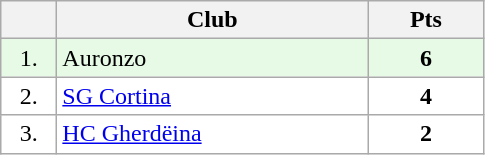<table class="wikitable">
<tr>
<th width="30"></th>
<th width="200">Club</th>
<th width="70">Pts</th>
</tr>
<tr bgcolor="#e6fae6" align="center">
<td>1.</td>
<td align="left">Auronzo</td>
<td><strong>6</strong></td>
</tr>
<tr bgcolor="#FFFFFF" align="center">
<td>2.</td>
<td align="left"><a href='#'>SG Cortina</a></td>
<td><strong>4</strong></td>
</tr>
<tr bgcolor="#FFFFFF" align="center">
<td>3.</td>
<td align="left"><a href='#'>HC Gherdëina</a></td>
<td><strong>2</strong></td>
</tr>
</table>
